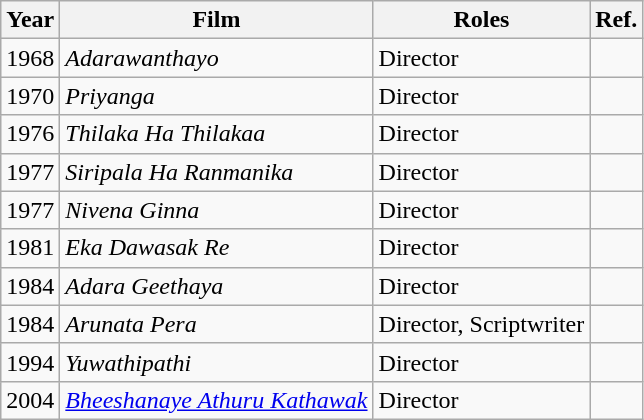<table class="wikitable">
<tr>
<th>Year</th>
<th>Film</th>
<th>Roles</th>
<th>Ref.</th>
</tr>
<tr>
<td>1968</td>
<td><em>Adarawanthayo</em></td>
<td>Director</td>
<td></td>
</tr>
<tr>
<td>1970</td>
<td><em>Priyanga</em></td>
<td>Director</td>
<td></td>
</tr>
<tr>
<td>1976</td>
<td><em>Thilaka Ha Thilakaa</em></td>
<td>Director</td>
<td></td>
</tr>
<tr>
<td>1977</td>
<td><em>Siripala Ha Ranmanika</em></td>
<td>Director</td>
<td></td>
</tr>
<tr>
<td>1977</td>
<td><em>Nivena Ginna</em></td>
<td>Director</td>
<td></td>
</tr>
<tr>
<td>1981</td>
<td><em>Eka Dawasak Re</em></td>
<td>Director</td>
<td></td>
</tr>
<tr>
<td>1984</td>
<td><em>Adara Geethaya</em></td>
<td>Director</td>
<td></td>
</tr>
<tr>
<td>1984</td>
<td><em>Arunata Pera</em></td>
<td>Director, Scriptwriter</td>
<td></td>
</tr>
<tr>
<td>1994</td>
<td><em>Yuwathipathi</em></td>
<td>Director</td>
<td></td>
</tr>
<tr>
<td>2004</td>
<td><em><a href='#'>Bheeshanaye Athuru Kathawak</a></em></td>
<td>Director</td>
<td></td>
</tr>
</table>
